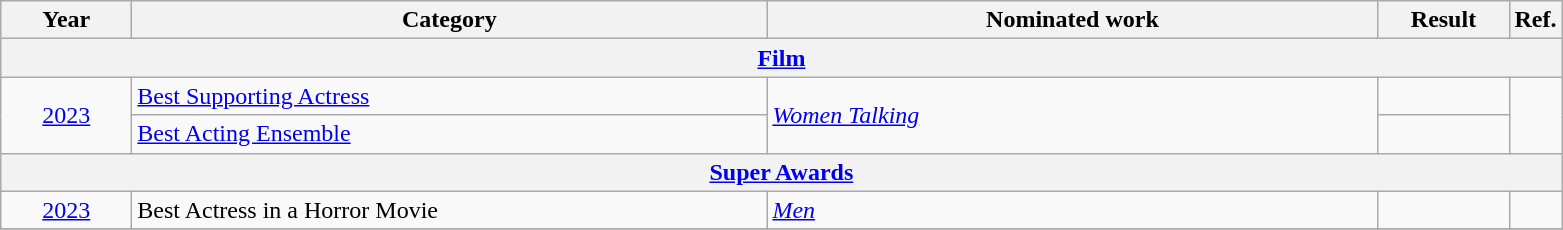<table class=wikitable>
<tr>
<th scope="col" style="width:5em;">Year</th>
<th scope="col" style="width:26em;">Category</th>
<th scope="col" style="width:25em;">Nominated work</th>
<th scope="col" style="width:5em;">Result</th>
<th>Ref.</th>
</tr>
<tr>
<th colspan="5"><a href='#'>Film</a></th>
</tr>
<tr>
<td rowspan="2" style="text-align:center;"><a href='#'>2023</a></td>
<td><a href='#'>Best Supporting Actress</a></td>
<td rowspan="2"><em><a href='#'>Women Talking</a></em></td>
<td></td>
<td rowspan="2" style="text-align:center;"></td>
</tr>
<tr>
<td><a href='#'>Best Acting Ensemble</a></td>
<td></td>
</tr>
<tr>
<th colspan="5"><a href='#'>Super Awards</a></th>
</tr>
<tr>
<td align="center"><a href='#'>2023</a></td>
<td>Best Actress in a Horror Movie</td>
<td><em><a href='#'>Men</a></em></td>
<td></td>
<td align="center"></td>
</tr>
<tr>
</tr>
</table>
